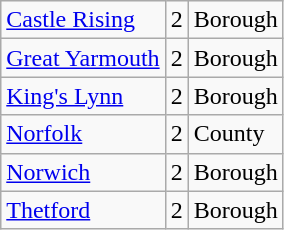<table class="wikitable sortable">
<tr>
<td><a href='#'>Castle Rising</a></td>
<td>2</td>
<td>Borough</td>
</tr>
<tr>
<td><a href='#'>Great Yarmouth</a></td>
<td>2</td>
<td>Borough</td>
</tr>
<tr>
<td><a href='#'>King's Lynn</a></td>
<td>2</td>
<td>Borough</td>
</tr>
<tr>
<td><a href='#'>Norfolk</a></td>
<td align="center">2</td>
<td>County</td>
</tr>
<tr>
<td><a href='#'>Norwich</a></td>
<td align="center">2</td>
<td>Borough</td>
</tr>
<tr>
<td><a href='#'>Thetford</a></td>
<td>2</td>
<td>Borough</td>
</tr>
</table>
